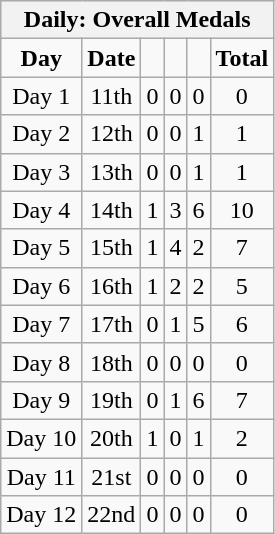<table class="wikitable" style="font-size:100%" align="left">
<tr bgcolor="#efefef">
<th colspan=10><strong>Daily: Overall Medals</strong></th>
</tr>
<tr style="text-align:center;">
<td><strong>Day</strong></td>
<td><strong>Date</strong></td>
<td></td>
<td></td>
<td></td>
<td><strong>Total</strong></td>
</tr>
<tr style="text-align:center;">
<td>Day 1</td>
<td>11th</td>
<td>0</td>
<td>0</td>
<td>0</td>
<td>0</td>
</tr>
<tr style="text-align:center;">
<td>Day 2</td>
<td>12th</td>
<td>0</td>
<td>0</td>
<td>1</td>
<td>1</td>
</tr>
<tr style="text-align:center;">
<td>Day 3</td>
<td>13th</td>
<td>0</td>
<td>0</td>
<td>1</td>
<td>1</td>
</tr>
<tr style="text-align:center;">
<td>Day 4</td>
<td>14th</td>
<td>1</td>
<td>3</td>
<td>6</td>
<td>10</td>
</tr>
<tr style="text-align:center;">
<td>Day 5</td>
<td>15th</td>
<td>1</td>
<td>4</td>
<td>2</td>
<td>7</td>
</tr>
<tr style="text-align:center;">
<td>Day 6</td>
<td>16th</td>
<td>1</td>
<td>2</td>
<td>2</td>
<td>5</td>
</tr>
<tr style="text-align:center;">
<td>Day 7</td>
<td>17th</td>
<td>0</td>
<td>1</td>
<td>5</td>
<td>6</td>
</tr>
<tr style="text-align:center;">
<td>Day 8</td>
<td>18th</td>
<td>0</td>
<td>0</td>
<td>0</td>
<td>0</td>
</tr>
<tr style="text-align:center;">
<td>Day 9</td>
<td>19th</td>
<td>0</td>
<td>1</td>
<td>6</td>
<td>7</td>
</tr>
<tr style="text-align:center;">
<td>Day 10</td>
<td>20th</td>
<td>1</td>
<td>0</td>
<td>1</td>
<td>2</td>
</tr>
<tr style="text-align:center;">
<td>Day 11</td>
<td>21st</td>
<td>0</td>
<td>0</td>
<td>0</td>
<td>0</td>
</tr>
<tr style="text-align:center;">
<td>Day 12</td>
<td>22nd</td>
<td>0</td>
<td>0</td>
<td>0</td>
<td>0</td>
</tr>
</table>
